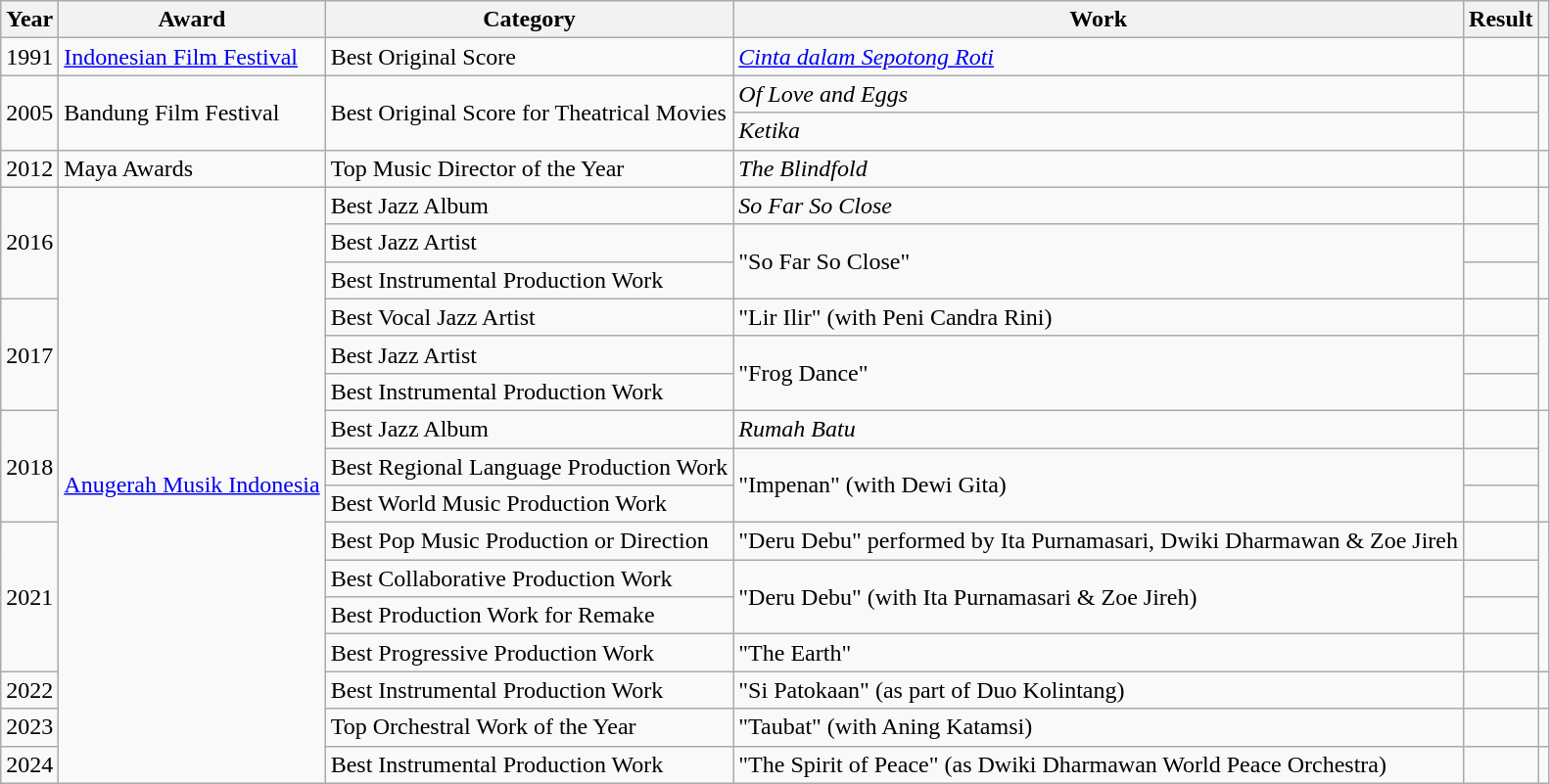<table class="wikitable unsortable">
<tr>
<th>Year</th>
<th>Award</th>
<th>Category</th>
<th>Work</th>
<th>Result</th>
<th></th>
</tr>
<tr>
<td>1991</td>
<td><a href='#'>Indonesian Film Festival</a></td>
<td>Best Original Score</td>
<td><em><a href='#'>Cinta dalam Sepotong Roti</a></em></td>
<td></td>
<td></td>
</tr>
<tr>
<td rowspan="2">2005</td>
<td rowspan="2">Bandung Film Festival</td>
<td rowspan="2">Best Original Score for Theatrical Movies</td>
<td><em>Of Love and Eggs</em></td>
<td></td>
<td rowspan="2"></td>
</tr>
<tr>
<td><em>Ketika</em></td>
<td></td>
</tr>
<tr>
<td>2012</td>
<td>Maya Awards</td>
<td>Top Music Director of the Year</td>
<td><em>The Blindfold</em></td>
<td></td>
<td></td>
</tr>
<tr>
<td rowspan="3">2016</td>
<td rowspan="16"><a href='#'>Anugerah Musik Indonesia</a></td>
<td>Best Jazz Album</td>
<td><em>So Far So Close</em></td>
<td></td>
<td rowspan="3" align="center"></td>
</tr>
<tr>
<td>Best Jazz Artist</td>
<td rowspan= "2">"So Far So Close"</td>
<td></td>
</tr>
<tr>
<td>Best Instrumental Production Work</td>
<td></td>
</tr>
<tr>
<td rowspan= "3">2017</td>
<td>Best Vocal Jazz Artist</td>
<td>"Lir Ilir" (with Peni Candra Rini)</td>
<td></td>
<td align="center" rowspan= "3"></td>
</tr>
<tr>
<td>Best Jazz Artist</td>
<td rowspan= "2">"Frog Dance"</td>
<td></td>
</tr>
<tr>
<td>Best Instrumental Production Work</td>
<td></td>
</tr>
<tr>
<td rowspan= "3">2018</td>
<td>Best Jazz Album</td>
<td><em>Rumah Batu</em></td>
<td></td>
<td rowspan= "3"></td>
</tr>
<tr>
<td>Best Regional Language Production Work</td>
<td rowspan= "2">"Impenan" (with Dewi Gita)</td>
<td></td>
</tr>
<tr>
<td>Best World Music Production Work</td>
<td></td>
</tr>
<tr>
<td rowspan= "4">2021</td>
<td>Best Pop Music Production or Direction</td>
<td>"Deru Debu" performed by Ita Purnamasari, Dwiki Dharmawan & Zoe Jireh</td>
<td></td>
<td rowspan= "4"></td>
</tr>
<tr>
<td>Best Collaborative Production Work</td>
<td rowspan= "2">"Deru Debu" (with Ita Purnamasari & Zoe Jireh)</td>
<td></td>
</tr>
<tr>
<td>Best Production Work for Remake</td>
<td></td>
</tr>
<tr>
<td>Best Progressive Production Work</td>
<td>"The Earth"</td>
<td></td>
</tr>
<tr>
<td>2022</td>
<td>Best Instrumental Production Work</td>
<td>"Si Patokaan" (as part of Duo Kolintang)</td>
<td></td>
<td></td>
</tr>
<tr>
<td>2023</td>
<td>Top Orchestral Work of the Year</td>
<td>"Taubat" (with Aning Katamsi)</td>
<td></td>
<td></td>
</tr>
<tr>
<td>2024</td>
<td>Best Instrumental Production Work</td>
<td>"The Spirit of Peace" (as Dwiki Dharmawan World Peace Orchestra)</td>
<td></td>
<td></td>
</tr>
</table>
